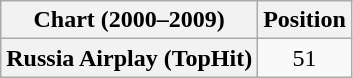<table class="wikitable plainrowheaders" style="text-align:center">
<tr>
<th scope="col">Chart (2000–2009)</th>
<th scope="col">Position</th>
</tr>
<tr>
<th scope="row">Russia Airplay (TopHit)</th>
<td>51</td>
</tr>
</table>
